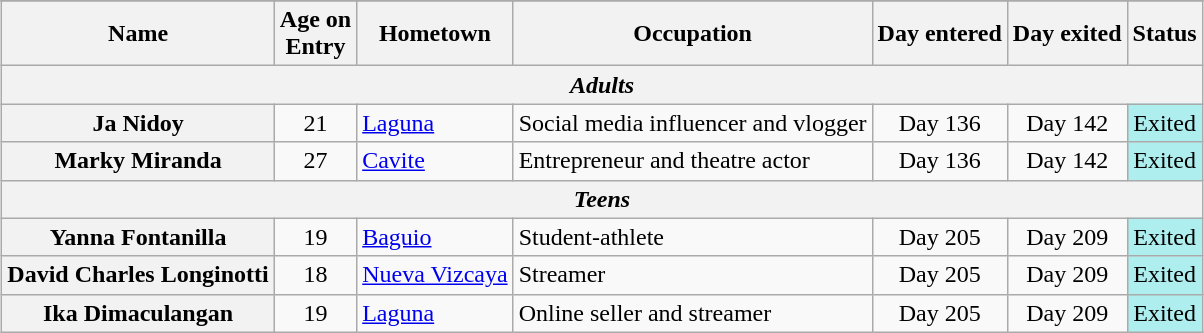<table class="wikitable" style="text-align:center; font-size:100%; line-height:18px; margin:1em auto;" width="auto">
<tr>
</tr>
<tr>
<th>Name</th>
<th>Age on<br>Entry</th>
<th>Hometown</th>
<th>Occupation</th>
<th>Day entered</th>
<th>Day exited</th>
<th>Status</th>
</tr>
<tr>
<th colspan="8"><em>Adults</em></th>
</tr>
<tr>
<th>Ja Nidoy</th>
<td>21</td>
<td align="left"><a href='#'>Laguna</a></td>
<td align="left">Social media influencer and vlogger</td>
<td>Day 136</td>
<td>Day 142</td>
<td style="background-color:#AFEEEE">Exited</td>
</tr>
<tr>
<th>Marky Miranda</th>
<td>27</td>
<td align="left"><a href='#'>Cavite</a></td>
<td align="left">Entrepreneur and theatre actor</td>
<td>Day 136</td>
<td>Day 142</td>
<td style="background-color:#AFEEEE">Exited</td>
</tr>
<tr>
<th colspan="8"><em>Teens</em></th>
</tr>
<tr>
<th>Yanna Fontanilla</th>
<td>19</td>
<td align="left"><a href='#'>Baguio</a></td>
<td align="left">Student-athlete</td>
<td>Day 205</td>
<td>Day 209</td>
<td style="background-color:#AFEEEE">Exited</td>
</tr>
<tr>
<th>David Charles Longinotti</th>
<td>18</td>
<td align="left"><a href='#'>Nueva Vizcaya</a></td>
<td align="left">Streamer</td>
<td>Day 205</td>
<td>Day 209</td>
<td style="background-color:#AFEEEE">Exited</td>
</tr>
<tr>
<th>Ika Dimaculangan</th>
<td>19</td>
<td align="left"><a href='#'>Laguna</a></td>
<td align="left">Online seller and streamer</td>
<td>Day 205</td>
<td>Day 209</td>
<td style="background-color:#AFEEEE">Exited</td>
</tr>
</table>
